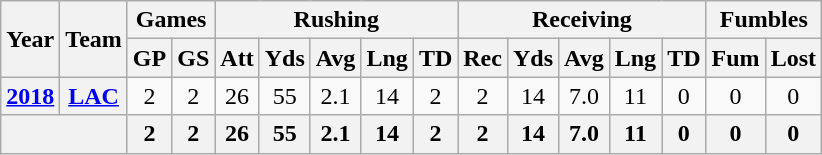<table class="wikitable" style="text-align:center;">
<tr>
<th rowspan="2">Year</th>
<th rowspan="2">Team</th>
<th colspan="2">Games</th>
<th colspan="5">Rushing</th>
<th colspan="5">Receiving</th>
<th colspan="2">Fumbles</th>
</tr>
<tr>
<th>GP</th>
<th>GS</th>
<th>Att</th>
<th>Yds</th>
<th>Avg</th>
<th>Lng</th>
<th>TD</th>
<th>Rec</th>
<th>Yds</th>
<th>Avg</th>
<th>Lng</th>
<th>TD</th>
<th>Fum</th>
<th>Lost</th>
</tr>
<tr>
<th><a href='#'>2018</a></th>
<th><a href='#'>LAC</a></th>
<td>2</td>
<td>2</td>
<td>26</td>
<td>55</td>
<td>2.1</td>
<td>14</td>
<td>2</td>
<td>2</td>
<td>14</td>
<td>7.0</td>
<td>11</td>
<td>0</td>
<td>0</td>
<td>0</td>
</tr>
<tr>
<th colspan="2"></th>
<th>2</th>
<th>2</th>
<th>26</th>
<th>55</th>
<th>2.1</th>
<th>14</th>
<th>2</th>
<th>2</th>
<th>14</th>
<th>7.0</th>
<th>11</th>
<th>0</th>
<th>0</th>
<th>0</th>
</tr>
</table>
